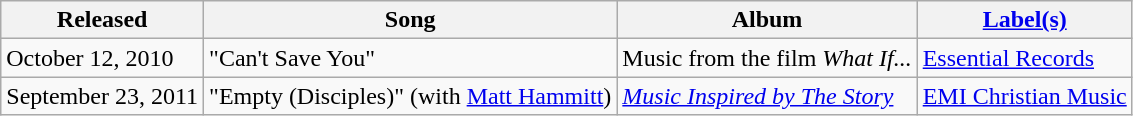<table class="wikitable">
<tr>
<th>Released</th>
<th>Song</th>
<th>Album</th>
<th><a href='#'>Label(s)</a></th>
</tr>
<tr>
<td>October 12, 2010</td>
<td>"Can't Save You"</td>
<td>Music from the film <em>What If...</em></td>
<td><a href='#'>Essential Records</a></td>
</tr>
<tr>
<td>September 23, 2011</td>
<td>"Empty (Disciples)" (with <a href='#'>Matt Hammitt</a>)</td>
<td><em><a href='#'>Music Inspired by The Story</a></em></td>
<td><a href='#'>EMI Christian Music</a></td>
</tr>
</table>
